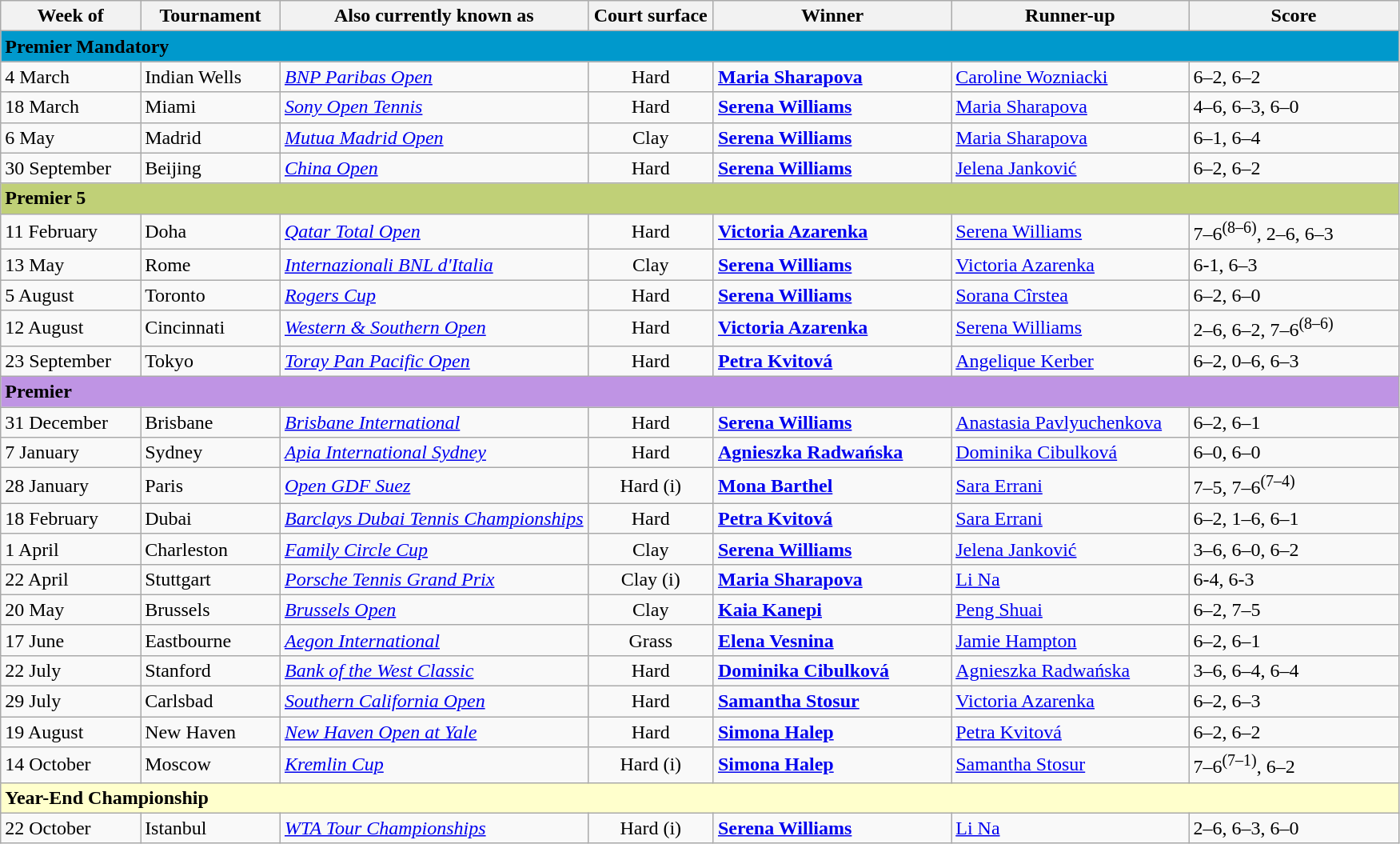<table class=wikitable>
<tr>
<th width=10%>Week of</th>
<th width=10%>Tournament</th>
<th width=22%>Also currently known as</th>
<th width=9%>Court surface</th>
<th width=17%>Winner</th>
<th width=17%>Runner-up</th>
<th width=15%>Score</th>
</tr>
<tr bgcolor="#0099CC">
<td colspan="7"><strong>Premier Mandatory</strong></td>
</tr>
<tr>
<td>4 March</td>
<td> Indian Wells</td>
<td><em><a href='#'>BNP Paribas Open</a></em></td>
<td align="center">Hard</td>
<td> <strong><a href='#'>Maria Sharapova</a></strong></td>
<td> <a href='#'>Caroline Wozniacki</a></td>
<td>6–2, 6–2</td>
</tr>
<tr>
<td>18 March</td>
<td> Miami</td>
<td><em><a href='#'>Sony Open Tennis</a></em></td>
<td align="center">Hard</td>
<td> <strong><a href='#'>Serena Williams</a></strong></td>
<td> <a href='#'>Maria Sharapova</a></td>
<td>4–6, 6–3, 6–0</td>
</tr>
<tr>
<td>6 May</td>
<td> Madrid</td>
<td><em><a href='#'>Mutua Madrid Open</a></em></td>
<td align="center">Clay</td>
<td> <strong><a href='#'>Serena Williams</a></strong></td>
<td> <a href='#'>Maria Sharapova</a></td>
<td>6–1, 6–4</td>
</tr>
<tr>
<td>30 September</td>
<td> Beijing</td>
<td><em><a href='#'>China Open</a></em></td>
<td align="center">Hard</td>
<td> <strong><a href='#'>Serena Williams</a></strong></td>
<td> <a href='#'>Jelena Janković</a></td>
<td>6–2, 6–2</td>
</tr>
<tr bgcolor="#c0d077">
<td colspan="7"><strong>Premier 5</strong></td>
</tr>
<tr>
<td>11 February</td>
<td> Doha</td>
<td><em><a href='#'>Qatar Total Open</a></em></td>
<td align="center">Hard</td>
<td> <strong><a href='#'>Victoria Azarenka</a></strong></td>
<td> <a href='#'>Serena Williams</a></td>
<td>7–6<sup>(8–6)</sup>, 2–6, 6–3</td>
</tr>
<tr>
<td>13 May</td>
<td> Rome</td>
<td><em><a href='#'>Internazionali BNL d'Italia</a></em></td>
<td align="center">Clay</td>
<td> <strong><a href='#'>Serena Williams</a></strong></td>
<td> <a href='#'>Victoria Azarenka</a></td>
<td>6-1, 6–3</td>
</tr>
<tr>
<td>5 August</td>
<td> Toronto</td>
<td><em><a href='#'>Rogers Cup</a></em></td>
<td align="center">Hard</td>
<td> <strong><a href='#'>Serena Williams</a></strong></td>
<td> <a href='#'>Sorana Cîrstea</a></td>
<td>6–2, 6–0</td>
</tr>
<tr>
<td>12 August</td>
<td> Cincinnati</td>
<td><em><a href='#'>Western & Southern Open</a></em></td>
<td align="center">Hard</td>
<td> <strong><a href='#'>Victoria Azarenka</a></strong></td>
<td> <a href='#'>Serena Williams</a></td>
<td>2–6, 6–2, 7–6<sup>(8–6)</sup></td>
</tr>
<tr>
<td>23 September</td>
<td> Tokyo</td>
<td><em><a href='#'>Toray Pan Pacific Open</a></em></td>
<td align="center">Hard</td>
<td> <strong><a href='#'>Petra Kvitová</a></strong></td>
<td> <a href='#'>Angelique Kerber</a></td>
<td>6–2, 0–6, 6–3</td>
</tr>
<tr bgcolor="#BF94E4">
<td colspan="7"><strong>Premier</strong></td>
</tr>
<tr>
<td>31 December</td>
<td> Brisbane</td>
<td><em><a href='#'>Brisbane International</a></em></td>
<td align="center">Hard</td>
<td> <strong><a href='#'>Serena Williams</a></strong></td>
<td> <a href='#'>Anastasia Pavlyuchenkova</a></td>
<td>6–2, 6–1</td>
</tr>
<tr>
<td>7 January</td>
<td> Sydney</td>
<td><em><a href='#'>Apia International Sydney</a></em></td>
<td align="center">Hard</td>
<td> <strong><a href='#'>Agnieszka Radwańska</a></strong></td>
<td> <a href='#'>Dominika Cibulková</a></td>
<td>6–0, 6–0</td>
</tr>
<tr>
<td>28 January</td>
<td> Paris</td>
<td><em><a href='#'>Open GDF Suez</a></em></td>
<td align="center">Hard (i)</td>
<td> <strong><a href='#'>Mona Barthel</a></strong></td>
<td> <a href='#'>Sara Errani</a></td>
<td>7–5, 7–6<sup>(7–4)</sup></td>
</tr>
<tr>
<td>18 February</td>
<td> Dubai</td>
<td><em><a href='#'>Barclays Dubai Tennis Championships</a></em></td>
<td align="center">Hard</td>
<td> <strong><a href='#'>Petra Kvitová</a></strong></td>
<td> <a href='#'>Sara Errani</a></td>
<td>6–2, 1–6, 6–1</td>
</tr>
<tr>
<td>1 April</td>
<td> Charleston</td>
<td><em><a href='#'>Family Circle Cup</a></em></td>
<td align="center">Clay</td>
<td> <strong><a href='#'>Serena Williams</a></strong></td>
<td> <a href='#'>Jelena Janković</a></td>
<td>3–6, 6–0, 6–2</td>
</tr>
<tr>
<td>22 April</td>
<td> Stuttgart</td>
<td><em><a href='#'>Porsche Tennis Grand Prix</a></em></td>
<td align="center">Clay (i)</td>
<td> <strong><a href='#'>Maria Sharapova</a></strong></td>
<td> <a href='#'>Li Na</a></td>
<td>6-4, 6-3</td>
</tr>
<tr>
<td>20 May</td>
<td> Brussels</td>
<td><em><a href='#'>Brussels Open</a></em></td>
<td align="center">Clay</td>
<td> <strong><a href='#'>Kaia Kanepi</a></strong></td>
<td> <a href='#'>Peng Shuai</a></td>
<td>6–2, 7–5</td>
</tr>
<tr>
<td>17 June</td>
<td> Eastbourne</td>
<td><em><a href='#'>Aegon International</a></em></td>
<td align="center">Grass</td>
<td> <strong><a href='#'>Elena Vesnina</a></strong></td>
<td> <a href='#'>Jamie Hampton</a></td>
<td>6–2, 6–1</td>
</tr>
<tr>
<td>22 July</td>
<td> Stanford</td>
<td><em><a href='#'>Bank of the West Classic</a></em></td>
<td align="center">Hard</td>
<td> <strong><a href='#'>Dominika Cibulková</a></strong></td>
<td> <a href='#'>Agnieszka Radwańska</a></td>
<td>3–6, 6–4, 6–4</td>
</tr>
<tr>
<td>29 July</td>
<td> Carlsbad</td>
<td><em><a href='#'>Southern California Open</a></em></td>
<td align="center">Hard</td>
<td> <strong><a href='#'>Samantha Stosur</a></strong></td>
<td> <a href='#'>Victoria Azarenka</a></td>
<td>6–2, 6–3</td>
</tr>
<tr>
<td>19 August</td>
<td> New Haven</td>
<td><em><a href='#'>New Haven Open at Yale</a></em></td>
<td align="center">Hard</td>
<td> <strong><a href='#'>Simona Halep</a></strong></td>
<td> <a href='#'>Petra Kvitová</a></td>
<td>6–2, 6–2</td>
</tr>
<tr>
<td>14 October</td>
<td> Moscow</td>
<td><em><a href='#'>Kremlin Cup</a></em></td>
<td align="center">Hard (i)</td>
<td> <strong><a href='#'>Simona Halep</a></strong></td>
<td> <a href='#'>Samantha Stosur</a></td>
<td>7–6<sup>(7–1)</sup>, 6–2</td>
</tr>
<tr bgcolor=#ffffcc>
<td colspan="7"><strong>Year-End Championship</strong></td>
</tr>
<tr>
<td>22 October</td>
<td> Istanbul</td>
<td><em><a href='#'>WTA Tour Championships</a></em></td>
<td align="center">Hard (i)</td>
<td> <strong><a href='#'>Serena Williams</a></strong></td>
<td> <a href='#'>Li Na</a></td>
<td>2–6, 6–3, 6–0</td>
</tr>
</table>
